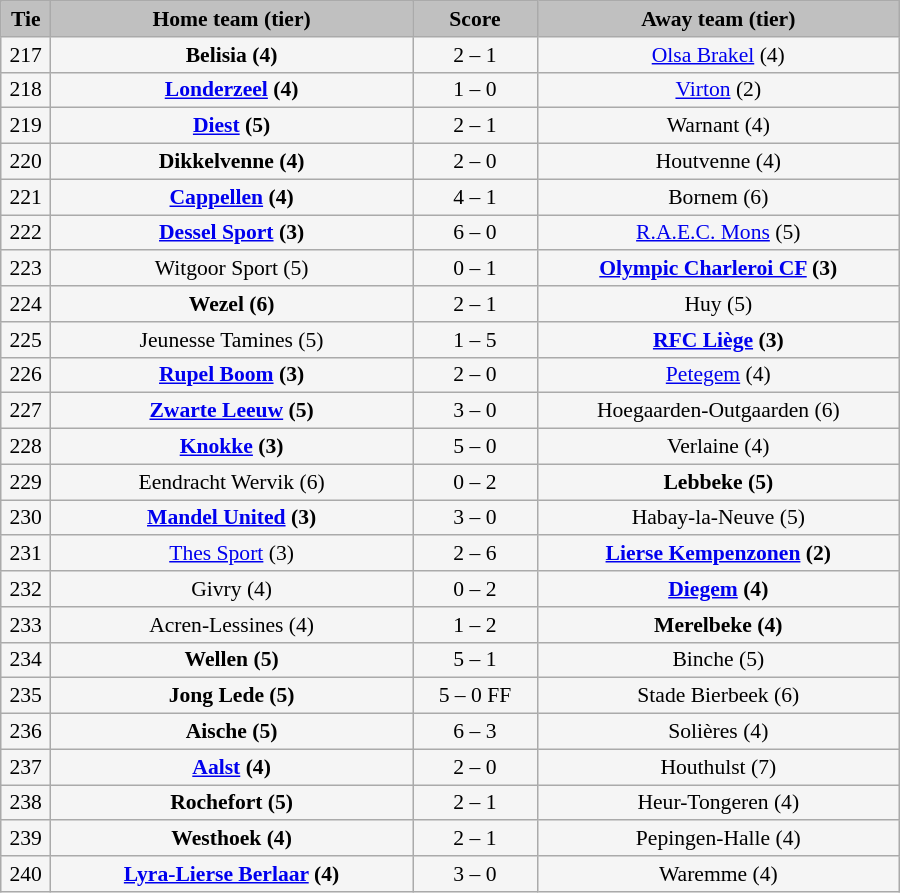<table class="wikitable" style="width: 600px; background:WhiteSmoke; text-align:center; font-size:90%">
<tr>
<td scope="col" style="width:  5.00%; background:silver;"><strong>Tie</strong></td>
<td scope="col" style="width: 36.25%; background:silver;"><strong>Home team (tier)</strong></td>
<td scope="col" style="width: 12.50%; background:silver;"><strong>Score</strong></td>
<td scope="col" style="width: 36.25%; background:silver;"><strong>Away team (tier)</strong></td>
</tr>
<tr>
<td>217</td>
<td><strong>Belisia (4)</strong></td>
<td>2 – 1</td>
<td><a href='#'>Olsa Brakel</a> (4)</td>
</tr>
<tr>
<td>218</td>
<td><strong><a href='#'>Londerzeel</a> (4)</strong></td>
<td>1 – 0</td>
<td><a href='#'>Virton</a> (2)</td>
</tr>
<tr>
<td>219</td>
<td><strong><a href='#'>Diest</a> (5)</strong></td>
<td>2 – 1</td>
<td>Warnant (4)</td>
</tr>
<tr>
<td>220</td>
<td><strong>Dikkelvenne (4)</strong></td>
<td>2 – 0</td>
<td>Houtvenne (4)</td>
</tr>
<tr>
<td>221</td>
<td><strong><a href='#'>Cappellen</a> (4)</strong></td>
<td>4 – 1</td>
<td>Bornem (6)</td>
</tr>
<tr>
<td>222</td>
<td><strong><a href='#'>Dessel Sport</a> (3)</strong></td>
<td>6 – 0</td>
<td><a href='#'>R.A.E.C. Mons</a> (5)</td>
</tr>
<tr>
<td>223</td>
<td>Witgoor Sport (5)</td>
<td>0 – 1</td>
<td><strong><a href='#'>Olympic Charleroi CF</a> (3)</strong></td>
</tr>
<tr>
<td>224</td>
<td><strong>Wezel (6)</strong></td>
<td>2 – 1</td>
<td>Huy (5)</td>
</tr>
<tr>
<td>225</td>
<td>Jeunesse Tamines (5)</td>
<td>1 – 5</td>
<td><strong><a href='#'>RFC Liège</a> (3)</strong></td>
</tr>
<tr>
<td>226</td>
<td><strong><a href='#'>Rupel Boom</a> (3)</strong></td>
<td>2 – 0</td>
<td><a href='#'>Petegem</a> (4)</td>
</tr>
<tr>
<td>227</td>
<td><strong><a href='#'>Zwarte Leeuw</a> (5)</strong></td>
<td>3 – 0</td>
<td>Hoegaarden-Outgaarden (6)</td>
</tr>
<tr>
<td>228</td>
<td><strong><a href='#'>Knokke</a> (3)</strong></td>
<td>5 – 0</td>
<td>Verlaine (4)</td>
</tr>
<tr>
<td>229</td>
<td>Eendracht Wervik (6)</td>
<td>0 – 2</td>
<td><strong>Lebbeke (5)</strong></td>
</tr>
<tr>
<td>230</td>
<td><strong><a href='#'>Mandel United</a> (3)</strong></td>
<td>3 – 0</td>
<td>Habay-la-Neuve (5)</td>
</tr>
<tr>
<td>231</td>
<td><a href='#'>Thes Sport</a> (3)</td>
<td>2 – 6</td>
<td><strong><a href='#'>Lierse Kempenzonen</a> (2)</strong></td>
</tr>
<tr>
<td>232</td>
<td>Givry (4)</td>
<td>0 – 2</td>
<td><strong><a href='#'>Diegem</a> (4)</strong></td>
</tr>
<tr>
<td>233</td>
<td>Acren-Lessines (4)</td>
<td>1 – 2</td>
<td><strong>Merelbeke (4)</strong></td>
</tr>
<tr>
<td>234</td>
<td><strong>Wellen (5)</strong></td>
<td>5 – 1</td>
<td>Binche (5)</td>
</tr>
<tr>
<td>235</td>
<td><strong>Jong Lede (5)</strong></td>
<td>5 – 0 FF</td>
<td>Stade Bierbeek (6)</td>
</tr>
<tr>
<td>236</td>
<td><strong>Aische (5)</strong></td>
<td>6 – 3</td>
<td>Solières (4)</td>
</tr>
<tr>
<td>237</td>
<td><strong><a href='#'>Aalst</a> (4)</strong></td>
<td>2 – 0</td>
<td>Houthulst (7)</td>
</tr>
<tr>
<td>238</td>
<td><strong>Rochefort (5)</strong></td>
<td>2 – 1</td>
<td>Heur-Tongeren (4)</td>
</tr>
<tr>
<td>239</td>
<td><strong>Westhoek (4)</strong></td>
<td>2 – 1</td>
<td>Pepingen-Halle (4)</td>
</tr>
<tr>
<td>240</td>
<td><strong><a href='#'>Lyra-Lierse Berlaar</a> (4)</strong></td>
<td>3 – 0</td>
<td>Waremme (4)</td>
</tr>
</table>
